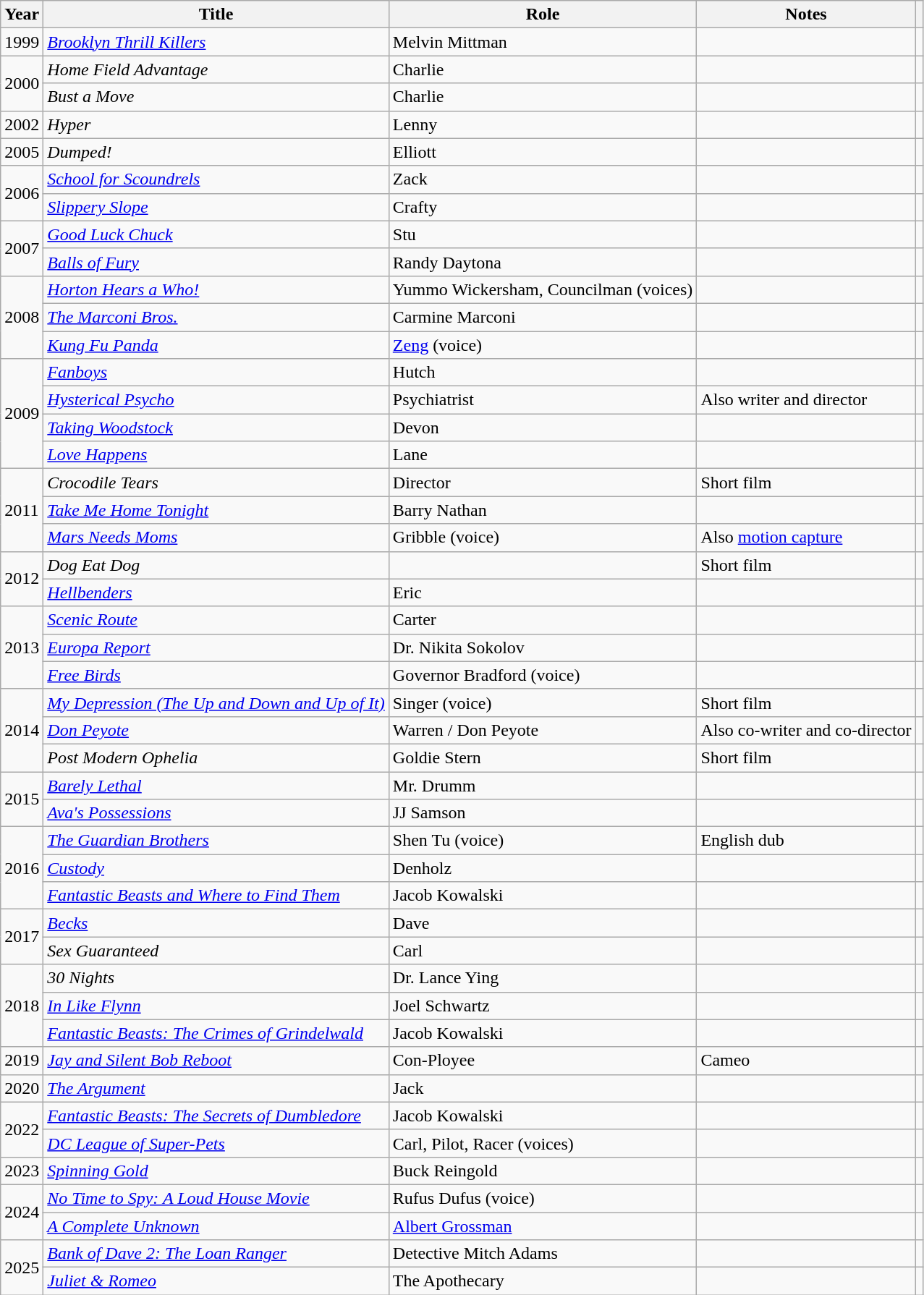<table class = "wikitable sortable">
<tr>
<th>Year</th>
<th>Title</th>
<th>Role</th>
<th class="unsortable">Notes</th>
<th class="unsortable"></th>
</tr>
<tr>
<td>1999</td>
<td><em><a href='#'>Brooklyn Thrill Killers</a></em></td>
<td>Melvin Mittman</td>
<td></td>
<td></td>
</tr>
<tr>
<td rowspan=2>2000</td>
<td><em>Home Field Advantage</em></td>
<td>Charlie</td>
<td></td>
<td></td>
</tr>
<tr>
<td><em>Bust a Move</em></td>
<td>Charlie</td>
<td></td>
<td></td>
</tr>
<tr>
<td>2002</td>
<td><em>Hyper</em></td>
<td>Lenny</td>
<td></td>
<td></td>
</tr>
<tr>
<td>2005</td>
<td><em>Dumped!</em></td>
<td>Elliott</td>
<td></td>
<td></td>
</tr>
<tr>
<td rowspan=2>2006</td>
<td><em><a href='#'>School for Scoundrels</a></em></td>
<td>Zack</td>
<td></td>
<td></td>
</tr>
<tr>
<td><em><a href='#'>Slippery Slope</a></em></td>
<td>Crafty</td>
<td></td>
<td></td>
</tr>
<tr>
<td rowspan=2>2007</td>
<td><em><a href='#'>Good Luck Chuck</a></em></td>
<td>Stu</td>
<td></td>
<td></td>
</tr>
<tr>
<td><em><a href='#'>Balls of Fury</a></em></td>
<td>Randy Daytona</td>
<td></td>
<td></td>
</tr>
<tr>
<td rowspan=3>2008</td>
<td><em><a href='#'>Horton Hears a Who!</a></em></td>
<td>Yummo Wickersham, Councilman (voices)</td>
<td></td>
<td></td>
</tr>
<tr>
<td><em><a href='#'>The Marconi Bros.</a></em></td>
<td>Carmine Marconi</td>
<td></td>
<td></td>
</tr>
<tr>
<td><em><a href='#'>Kung Fu Panda</a></em></td>
<td><a href='#'>Zeng</a> (voice)</td>
<td></td>
<td></td>
</tr>
<tr>
<td rowspan=4>2009</td>
<td><em><a href='#'>Fanboys</a></em></td>
<td>Hutch</td>
<td></td>
<td></td>
</tr>
<tr>
<td><em><a href='#'>Hysterical Psycho</a></em></td>
<td>Psychiatrist</td>
<td>Also writer and director</td>
<td></td>
</tr>
<tr>
<td><em><a href='#'>Taking Woodstock</a></em></td>
<td>Devon</td>
<td></td>
<td></td>
</tr>
<tr>
<td><em><a href='#'>Love Happens</a></em></td>
<td>Lane</td>
<td></td>
<td></td>
</tr>
<tr>
<td rowspan=3>2011</td>
<td><em>Crocodile Tears</em></td>
<td>Director</td>
<td>Short film</td>
<td></td>
</tr>
<tr>
<td><em><a href='#'>Take Me Home Tonight</a></em></td>
<td>Barry Nathan</td>
<td></td>
<td></td>
</tr>
<tr>
<td><em><a href='#'>Mars Needs Moms</a></em></td>
<td>Gribble (voice)</td>
<td>Also <a href='#'>motion capture</a></td>
<td></td>
</tr>
<tr>
<td rowspan=2>2012</td>
<td><em>Dog Eat Dog</em></td>
<td></td>
<td>Short film</td>
<td></td>
</tr>
<tr>
<td><em><a href='#'>Hellbenders</a></em></td>
<td>Eric</td>
<td></td>
<td></td>
</tr>
<tr>
<td rowspan=3>2013</td>
<td><em><a href='#'>Scenic Route</a></em></td>
<td>Carter</td>
<td></td>
<td></td>
</tr>
<tr>
<td><em><a href='#'>Europa Report</a></em></td>
<td>Dr. Nikita Sokolov</td>
<td></td>
<td></td>
</tr>
<tr>
<td><em><a href='#'>Free Birds</a></em></td>
<td>Governor Bradford (voice)</td>
<td></td>
<td></td>
</tr>
<tr>
<td rowspan=3>2014</td>
<td><em><a href='#'>My Depression (The Up and Down and Up of It)</a></em></td>
<td>Singer (voice)</td>
<td>Short film</td>
<td></td>
</tr>
<tr>
<td><em><a href='#'>Don Peyote</a></em></td>
<td>Warren / Don Peyote</td>
<td>Also co-writer and co-director</td>
<td></td>
</tr>
<tr>
<td><em>Post Modern Ophelia</em></td>
<td>Goldie Stern</td>
<td>Short film</td>
<td></td>
</tr>
<tr>
<td rowspan=2>2015</td>
<td><em><a href='#'>Barely Lethal</a></em></td>
<td>Mr. Drumm</td>
<td></td>
<td></td>
</tr>
<tr>
<td><em><a href='#'>Ava's Possessions</a></em></td>
<td>JJ Samson</td>
<td></td>
<td></td>
</tr>
<tr>
<td rowspan=3>2016</td>
<td><em><a href='#'>The Guardian Brothers</a></em></td>
<td>Shen Tu (voice)</td>
<td>English dub</td>
<td></td>
</tr>
<tr>
<td><em><a href='#'>Custody</a></em></td>
<td>Denholz</td>
<td></td>
<td></td>
</tr>
<tr>
<td><em><a href='#'>Fantastic Beasts and Where to Find Them</a></em></td>
<td>Jacob Kowalski</td>
<td></td>
<td></td>
</tr>
<tr>
<td rowspan=2>2017</td>
<td><em><a href='#'>Becks</a></em></td>
<td>Dave</td>
<td></td>
<td></td>
</tr>
<tr>
<td><em>Sex Guaranteed</em></td>
<td>Carl</td>
<td></td>
<td></td>
</tr>
<tr>
<td rowspan=3>2018</td>
<td><em>30 Nights</em></td>
<td>Dr. Lance Ying</td>
<td></td>
<td></td>
</tr>
<tr>
<td><em><a href='#'>In Like Flynn</a></em></td>
<td>Joel Schwartz</td>
<td></td>
<td></td>
</tr>
<tr>
<td><em><a href='#'>Fantastic Beasts: The Crimes of Grindelwald</a></em></td>
<td>Jacob Kowalski</td>
<td></td>
<td></td>
</tr>
<tr>
<td>2019</td>
<td><em><a href='#'>Jay and Silent Bob Reboot</a></em></td>
<td>Con-Ployee</td>
<td>Cameo</td>
<td></td>
</tr>
<tr>
<td>2020</td>
<td><em><a href='#'>The Argument</a></em></td>
<td>Jack</td>
<td></td>
<td></td>
</tr>
<tr>
<td rowspan=2>2022</td>
<td><em><a href='#'>Fantastic Beasts: The Secrets of Dumbledore</a></em></td>
<td>Jacob Kowalski</td>
<td></td>
<td></td>
</tr>
<tr>
<td><em><a href='#'>DC League of Super-Pets</a></em></td>
<td>Carl, Pilot, Racer (voices)</td>
<td></td>
<td></td>
</tr>
<tr>
<td>2023</td>
<td><em><a href='#'>Spinning Gold</a></em></td>
<td>Buck Reingold</td>
<td></td>
<td></td>
</tr>
<tr>
<td rowspan=2>2024</td>
<td><em><a href='#'>No Time to Spy: A Loud House Movie</a></em></td>
<td>Rufus Dufus (voice)</td>
<td></td>
<td></td>
</tr>
<tr>
<td><em><a href='#'>A Complete Unknown</a></em></td>
<td><a href='#'>Albert Grossman</a></td>
<td></td>
<td></td>
</tr>
<tr>
<td rowspan="2">2025</td>
<td><em><a href='#'>Bank of Dave 2: The Loan Ranger</a></em></td>
<td>Detective Mitch Adams</td>
<td></td>
<td></td>
</tr>
<tr>
<td><em><a href='#'>Juliet & Romeo</a></em></td>
<td>The Apothecary</td>
<td></td>
<td></td>
</tr>
</table>
